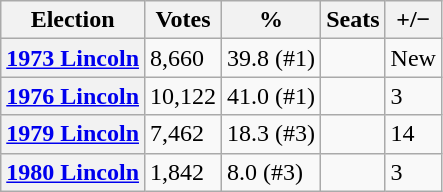<table class="wikitable">
<tr>
<th>Election</th>
<th>Votes</th>
<th>%</th>
<th>Seats</th>
<th>+/−</th>
</tr>
<tr>
<th><a href='#'>1973 Lincoln</a></th>
<td>8,660</td>
<td>39.8 (#1)</td>
<td></td>
<td>New</td>
</tr>
<tr>
<th><a href='#'>1976 Lincoln</a></th>
<td>10,122</td>
<td>41.0 (#1)</td>
<td></td>
<td> 3</td>
</tr>
<tr>
<th><a href='#'>1979 Lincoln</a></th>
<td>7,462</td>
<td>18.3 (#3)</td>
<td></td>
<td> 14</td>
</tr>
<tr>
<th><a href='#'>1980 Lincoln</a></th>
<td>1,842</td>
<td>8.0 (#3)</td>
<td></td>
<td> 3</td>
</tr>
</table>
